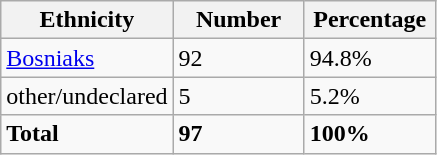<table class="wikitable">
<tr>
<th width="100px">Ethnicity</th>
<th width="80px">Number</th>
<th width="80px">Percentage</th>
</tr>
<tr>
<td><a href='#'>Bosniaks</a></td>
<td>92</td>
<td>94.8%</td>
</tr>
<tr>
<td>other/undeclared</td>
<td>5</td>
<td>5.2%</td>
</tr>
<tr>
<td><strong>Total</strong></td>
<td><strong>97</strong></td>
<td><strong>100%</strong></td>
</tr>
</table>
